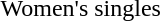<table>
<tr>
<td>Women's singles</td>
<td></td>
<td></td>
<td></td>
</tr>
</table>
